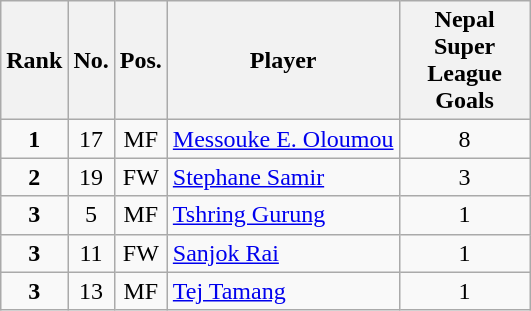<table class="wikitable sortable alternance" style="text-align:center">
<tr>
<th>Rank</th>
<th>No.</th>
<th>Pos.</th>
<th>Player</th>
<th width="80">Nepal Super League Goals</th>
</tr>
<tr>
<td><strong>1</strong></td>
<td>17</td>
<td>MF</td>
<td align="left"> <a href='#'>Messouke E. Oloumou</a></td>
<td>8</td>
</tr>
<tr>
<td><strong>2</strong></td>
<td>19</td>
<td>FW</td>
<td align="left"> <a href='#'>Stephane Samir</a></td>
<td>3</td>
</tr>
<tr>
<td><strong>3</strong></td>
<td>5</td>
<td>MF</td>
<td align="left"> <a href='#'>Tshring Gurung</a></td>
<td>1</td>
</tr>
<tr>
<td><strong>3</strong></td>
<td>11</td>
<td>FW</td>
<td align="left"> <a href='#'>Sanjok Rai</a></td>
<td>1</td>
</tr>
<tr>
<td><strong>3</strong></td>
<td>13</td>
<td>MF</td>
<td align="left"> <a href='#'>Tej Tamang</a></td>
<td>1</td>
</tr>
</table>
